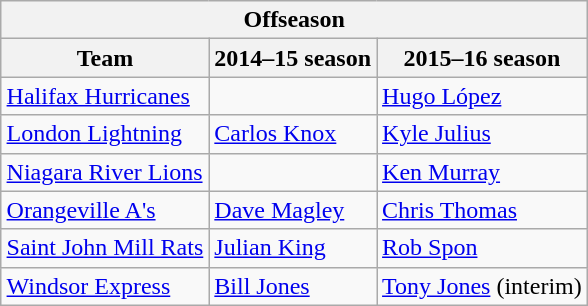<table class="wikitable" style="float:right;clear:right; margin-left:1em;">
<tr>
<th colspan="3">Offseason</th>
</tr>
<tr>
<th>Team</th>
<th>2014–15 season</th>
<th>2015–16 season</th>
</tr>
<tr>
<td><a href='#'>Halifax Hurricanes</a></td>
<td></td>
<td><a href='#'>Hugo López</a></td>
</tr>
<tr>
<td><a href='#'>London Lightning</a></td>
<td><a href='#'>Carlos Knox</a></td>
<td><a href='#'>Kyle Julius</a></td>
</tr>
<tr>
<td><a href='#'>Niagara River Lions</a></td>
<td></td>
<td><a href='#'>Ken Murray</a></td>
</tr>
<tr>
<td><a href='#'>Orangeville A's</a></td>
<td><a href='#'>Dave Magley</a></td>
<td><a href='#'>Chris Thomas</a></td>
</tr>
<tr>
<td><a href='#'>Saint John Mill Rats</a></td>
<td><a href='#'>Julian King</a></td>
<td><a href='#'>Rob Spon</a></td>
</tr>
<tr>
<td><a href='#'>Windsor Express</a></td>
<td><a href='#'>Bill Jones</a></td>
<td><a href='#'>Tony Jones</a> (interim)</td>
</tr>
</table>
